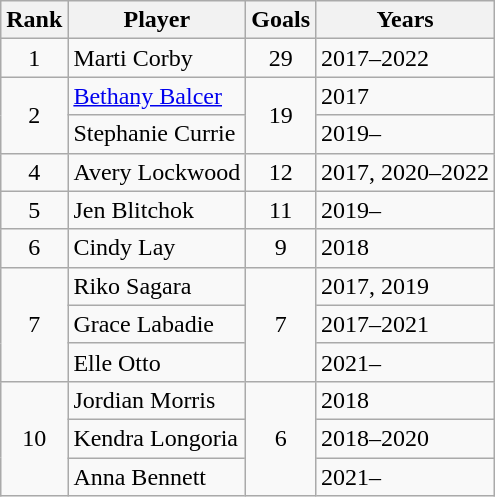<table class="wikitable" style="text-align:center">
<tr>
<th>Rank</th>
<th>Player</th>
<th>Goals</th>
<th>Years</th>
</tr>
<tr>
<td>1</td>
<td style="text-align: left;"> Marti Corby</td>
<td>29</td>
<td style="text-align: left;">2017–2022</td>
</tr>
<tr>
<td rowspan="2">2</td>
<td style="text-align: left;"> <a href='#'>Bethany Balcer</a></td>
<td rowspan="2">19</td>
<td style="text-align: left;">2017</td>
</tr>
<tr>
<td style="text-align: left;"> Stephanie Currie</td>
<td style="text-align: left;">2019–</td>
</tr>
<tr>
<td>4</td>
<td style="text-align: left;"> Avery Lockwood</td>
<td>12</td>
<td style="text-align: left;">2017, 2020–2022</td>
</tr>
<tr>
<td>5</td>
<td style="text-align: left;"> Jen Blitchok</td>
<td>11</td>
<td style="text-align: left;">2019–</td>
</tr>
<tr>
<td>6</td>
<td style="text-align: left;"> Cindy Lay</td>
<td>9</td>
<td style="text-align: left;">2018</td>
</tr>
<tr>
<td rowspan="3">7</td>
<td style="text-align: left;"> Riko Sagara</td>
<td rowspan="3">7</td>
<td style="text-align: left;">2017, 2019</td>
</tr>
<tr>
<td style="text-align: left;"> Grace Labadie</td>
<td style="text-align: left;">2017–2021</td>
</tr>
<tr>
<td style="text-align: left;"> Elle Otto</td>
<td style="text-align: left;">2021–</td>
</tr>
<tr>
<td rowspan="3">10</td>
<td style="text-align: left;"> Jordian Morris</td>
<td rowspan="3">6</td>
<td style="text-align: left;">2018</td>
</tr>
<tr>
<td style="text-align: left;"> Kendra Longoria</td>
<td style="text-align: left;">2018–2020</td>
</tr>
<tr>
<td style="text-align: left;"> Anna Bennett</td>
<td style="text-align: left;">2021–</td>
</tr>
</table>
